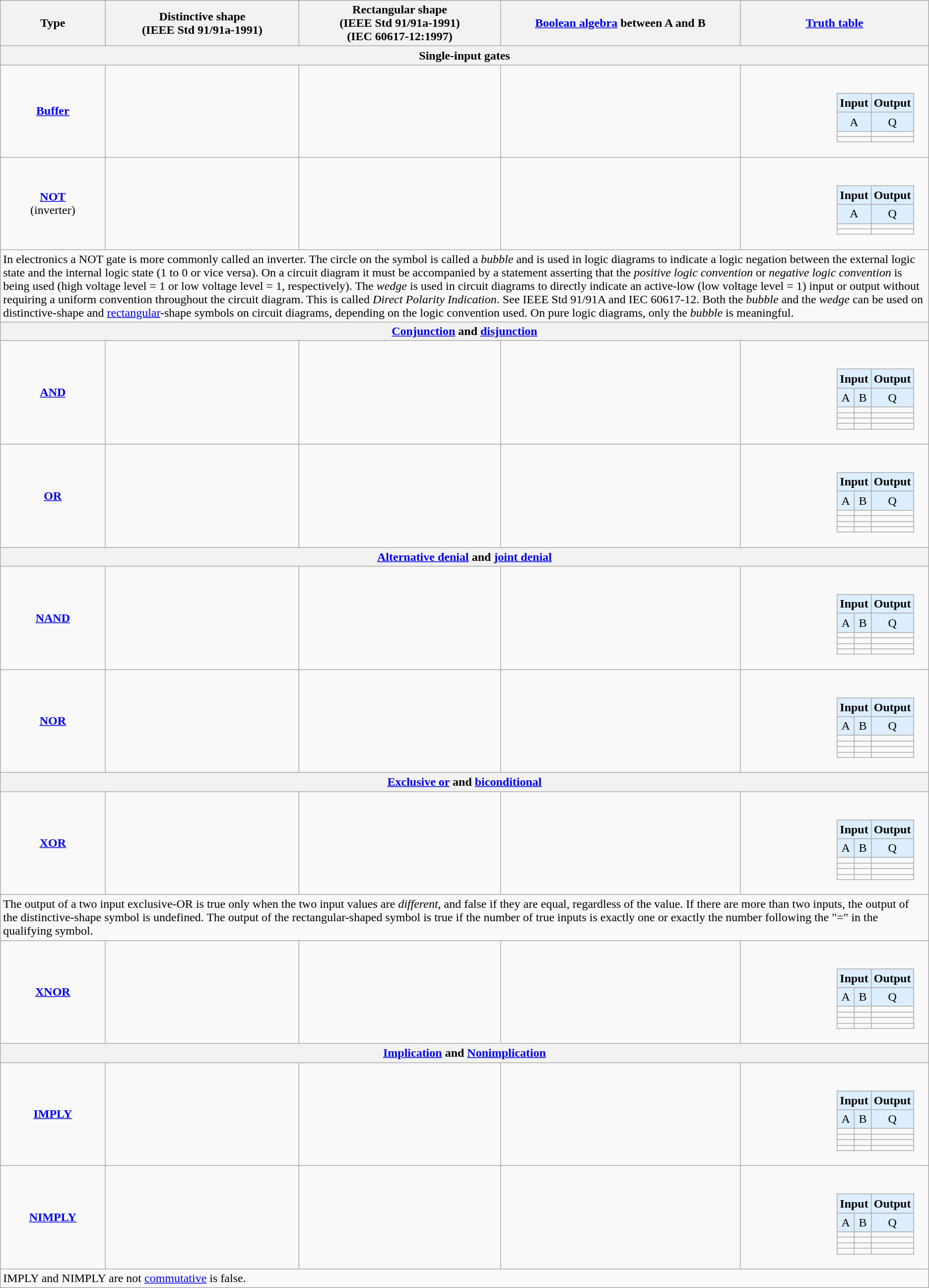<table class="wikitable" style="text-align:center;">
<tr>
<th>Type</th>
<th>Distinctive shape<br>(IEEE Std 91/91a-1991)</th>
<th>Rectangular shape<br>(IEEE Std 91/91a-1991)<br>(IEC 60617-12:1997)</th>
<th><a href='#'>Boolean algebra</a> between A and B</th>
<th><a href='#'>Truth table</a></th>
</tr>
<tr>
<th colspan="5">Single-input gates</th>
</tr>
<tr>
<td><strong><a href='#'>Buffer</a></strong></td>
<td><br></td>
<td><br></td>
<td></td>
<td><br><table class="wikitable" style="float:right;text-align:center;">
<tr style="background:#def;">
<td><strong>Input</strong></td>
<td><strong>Output</strong></td>
</tr>
<tr style="background:#def;">
<td>A</td>
<td>Q</td>
</tr>
<tr>
<td></td>
<td></td>
</tr>
<tr>
<td></td>
<td></td>
</tr>
</table>
</td>
</tr>
<tr>
<td><strong><a href='#'>NOT</a></strong><br>(inverter)</td>
<td><br></td>
<td><br></td>
<td></td>
<td><br><table class="wikitable" style="float:right;">
<tr style="background:#def; text-align:center;">
<td><strong>Input</strong></td>
<td><strong>Output</strong></td>
</tr>
<tr style="background:#def; text-align:center;">
<td>A</td>
<td>Q</td>
</tr>
<tr>
<td></td>
<td></td>
</tr>
<tr>
<td></td>
<td></td>
</tr>
</table>
</td>
</tr>
<tr>
<td colspan="5" style="text-align:left;">In electronics a NOT gate is more commonly called an inverter. The circle on the symbol is called a <em>bubble</em> and is used in logic diagrams to indicate a logic negation between the external logic state and the internal logic state (1 to 0 or vice versa). On a circuit diagram it must be accompanied by a statement asserting that the <em>positive logic convention</em> or <em>negative logic convention</em> is being used (high voltage level = 1 or low voltage level = 1, respectively). The <em>wedge</em> is used in circuit diagrams to directly indicate an active-low (low voltage level = 1) input or output without requiring a uniform convention throughout the circuit diagram. This is called <em>Direct Polarity Indication</em>. See IEEE Std 91/91A and IEC 60617-12. Both the <em>bubble</em> and the <em>wedge</em> can be used on distinctive-shape and <a href='#'>rectangular</a>-shape symbols on circuit diagrams, depending on the logic convention used. On pure logic diagrams, only the <em>bubble</em> is meaningful.</td>
</tr>
<tr>
<th colspan="5"><a href='#'>Conjunction</a> and <a href='#'>disjunction</a></th>
</tr>
<tr>
<td><strong><a href='#'>AND</a></strong></td>
<td><br></td>
<td><br></td>
<td></td>
<td><br><table class="wikitable" style="float:right;text-align:center;">
<tr style="background:#def;">
<td colspan=2><strong>Input</strong></td>
<td><strong>Output</strong></td>
</tr>
<tr style="background:#def;">
<td>A</td>
<td>B</td>
<td>Q</td>
</tr>
<tr>
<td></td>
<td></td>
<td></td>
</tr>
<tr>
<td></td>
<td></td>
<td></td>
</tr>
<tr>
<td></td>
<td></td>
<td></td>
</tr>
<tr ">
<td></td>
<td></td>
<td></td>
</tr>
</table>
</td>
</tr>
<tr>
<td><strong><a href='#'>OR</a></strong></td>
<td><br></td>
<td><br></td>
<td></td>
<td><br><table class="wikitable" style="float:right;text-align:center;">
<tr style="background:#def;">
<td colspan=2><strong>Input</strong></td>
<td><strong>Output</strong></td>
</tr>
<tr style="background:#def">
<td>A</td>
<td>B</td>
<td>Q</td>
</tr>
<tr>
<td></td>
<td></td>
<td></td>
</tr>
<tr>
<td></td>
<td></td>
<td></td>
</tr>
<tr>
<td></td>
<td></td>
<td></td>
</tr>
<tr>
<td></td>
<td></td>
<td></td>
</tr>
</table>
</td>
</tr>
<tr>
<th colspan="5"><a href='#'>Alternative denial</a> and <a href='#'>joint denial</a></th>
</tr>
<tr>
<td><strong><a href='#'>NAND</a></strong></td>
<td><br></td>
<td><br></td>
<td></td>
<td><br><table class="wikitable" style="float:right;text-align:center;">
<tr style="background:#def;">
<td colspan=2><strong>Input</strong></td>
<td><strong>Output</strong></td>
</tr>
<tr style="background:#def;">
<td>A</td>
<td>B</td>
<td>Q</td>
</tr>
<tr>
<td></td>
<td></td>
<td></td>
</tr>
<tr>
<td></td>
<td></td>
<td></td>
</tr>
<tr>
<td></td>
<td></td>
<td></td>
</tr>
<tr>
<td></td>
<td></td>
<td></td>
</tr>
</table>
</td>
</tr>
<tr>
<td><strong><a href='#'>NOR</a></strong></td>
<td></td>
<td></td>
<td></td>
<td><br><table class="wikitable" style="float:right;text-align:center;">
<tr style="background:#def;">
<td colspan=2><strong>Input</strong></td>
<td><strong>Output</strong></td>
</tr>
<tr style="background:#def;">
<td>A</td>
<td>B</td>
<td>Q</td>
</tr>
<tr>
<td></td>
<td></td>
<td></td>
</tr>
<tr>
<td></td>
<td></td>
<td></td>
</tr>
<tr>
<td></td>
<td></td>
<td></td>
</tr>
<tr>
<td></td>
<td></td>
<td></td>
</tr>
</table>
</td>
</tr>
<tr>
<th colspan="5"><a href='#'>Exclusive or</a> and <a href='#'>biconditional</a></th>
</tr>
<tr>
<td><strong><a href='#'>XOR</a></strong></td>
<td></td>
<td></td>
<td></td>
<td><br><table class="wikitable" style="float:right;text-align:center;">
<tr style="background:#def;">
<td colspan=2><strong>Input</strong></td>
<td><strong>Output</strong></td>
</tr>
<tr style="background:#def;">
<td>A</td>
<td>B</td>
<td>Q</td>
</tr>
<tr>
<td></td>
<td></td>
<td></td>
</tr>
<tr>
<td></td>
<td></td>
<td></td>
</tr>
<tr>
<td></td>
<td></td>
<td></td>
</tr>
<tr>
<td></td>
<td></td>
<td></td>
</tr>
</table>
</td>
</tr>
<tr>
<td colspan="5" style="text-align:left;">The output of a two input exclusive-OR is true only when the two input values are <em>different</em>, and false if they are equal, regardless of the value. If there are more than two inputs, the output of the distinctive-shape symbol is undefined. The output of the rectangular-shaped symbol is true if the number of true inputs is exactly one or exactly the number following the "=" in the qualifying symbol.</td>
</tr>
<tr>
<td><strong><a href='#'>XNOR</a></strong></td>
<td></td>
<td></td>
<td></td>
<td><br><table class="wikitable" style="float:right;text-align:center;">
<tr style="background:#def;">
<td colspan=2><strong>Input</strong></td>
<td><strong>Output</strong></td>
</tr>
<tr style="background:#def;">
<td>A</td>
<td>B</td>
<td>Q</td>
</tr>
<tr>
<td></td>
<td></td>
<td></td>
</tr>
<tr>
<td></td>
<td></td>
<td></td>
</tr>
<tr>
<td></td>
<td></td>
<td></td>
</tr>
<tr>
<td></td>
<td></td>
<td></td>
</tr>
</table>
</td>
</tr>
<tr>
<th colspan="5"><a href='#'>Implication</a> and <a href='#'>Nonimplication</a></th>
</tr>
<tr>
<td><strong><a href='#'>IMPLY</a></strong></td>
<td></td>
<td></td>
<td></td>
<td><br><table class="wikitable" style="float:right;text-align:center;">
<tr style="background:#def;">
<td colspan=2><strong>Input</strong></td>
<td><strong>Output</strong></td>
</tr>
<tr style="background:#def;">
<td>A</td>
<td>B</td>
<td>Q</td>
</tr>
<tr>
<td></td>
<td></td>
<td></td>
</tr>
<tr>
<td></td>
<td></td>
<td></td>
</tr>
<tr>
<td></td>
<td></td>
<td></td>
</tr>
<tr>
<td></td>
<td></td>
<td></td>
</tr>
</table>
</td>
</tr>
<tr>
<td><strong><a href='#'>NIMPLY</a></strong></td>
<td></td>
<td></td>
<td></td>
<td><br><table class="wikitable" style="float:right;text-align:center;">
<tr style="background:#def;">
<td colspan=2><strong>Input</strong></td>
<td><strong>Output</strong></td>
</tr>
<tr style="background:#def;">
<td>A</td>
<td>B</td>
<td>Q</td>
</tr>
<tr>
<td></td>
<td></td>
<td></td>
</tr>
<tr>
<td></td>
<td></td>
<td></td>
</tr>
<tr>
<td></td>
<td></td>
<td></td>
</tr>
<tr>
<td></td>
<td></td>
<td></td>
</tr>
</table>
</td>
</tr>
<tr>
<td colspan="5" style="text-align:left;">IMPLY and NIMPLY are not <a href='#'>commutative</a> is false.</td>
</tr>
</table>
